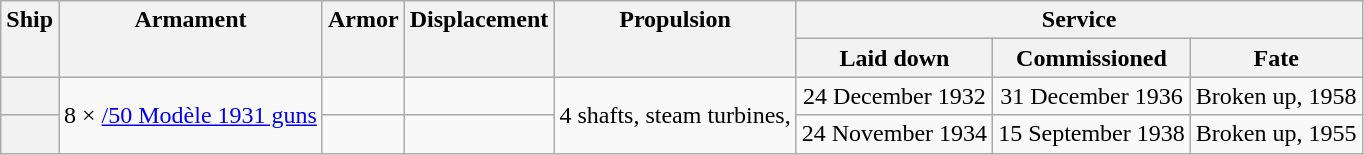<table class="wikitable plainrowheaders" style="text-align: center;">
<tr valign="top">
<th scope="col" rowspan="2">Ship</th>
<th scope="col" rowspan="2">Armament</th>
<th scope="col" rowspan="2">Armor</th>
<th scope="col" rowspan="2">Displacement</th>
<th scope="col" rowspan="2">Propulsion</th>
<th scope="col" colspan="3">Service</th>
</tr>
<tr valign="top">
<th scope="col">Laid down</th>
<th scope="col">Commissioned</th>
<th scope="col">Fate</th>
</tr>
<tr valign="center">
<th scope="row"></th>
<td rowspan="2">8 × <a href='#'> /50 Modèle 1931 guns</a></td>
<td></td>
<td></td>
<td rowspan="2">4 shafts, steam turbines, </td>
<td>24 December 1932</td>
<td>31 December 1936</td>
<td>Broken up, 1958</td>
</tr>
<tr valign="center">
<th scope="row"></th>
<td></td>
<td></td>
<td>24 November 1934</td>
<td>15 September 1938</td>
<td>Broken up, 1955</td>
</tr>
</table>
